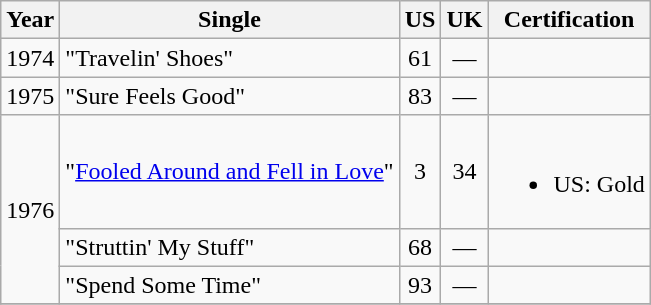<table class="wikitable">
<tr>
<th>Year</th>
<th>Single</th>
<th>US</th>
<th>UK</th>
<th>Certification</th>
</tr>
<tr>
<td>1974</td>
<td>"Travelin' Shoes"</td>
<td align="center">61</td>
<td align="center">—</td>
<td></td>
</tr>
<tr>
<td>1975</td>
<td>"Sure Feels Good"</td>
<td align="center">83</td>
<td align="center">—</td>
<td></td>
</tr>
<tr>
<td rowspan="3">1976</td>
<td>"<a href='#'>Fooled Around and Fell in Love</a>"</td>
<td align="center">3</td>
<td align="center">34</td>
<td><br><ul><li>US: Gold</li></ul></td>
</tr>
<tr>
<td>"Struttin' My Stuff"</td>
<td align="center">68</td>
<td align="center">—</td>
<td></td>
</tr>
<tr>
<td>"Spend Some Time"</td>
<td align="center">93</td>
<td align="center">—</td>
<td></td>
</tr>
<tr>
</tr>
</table>
